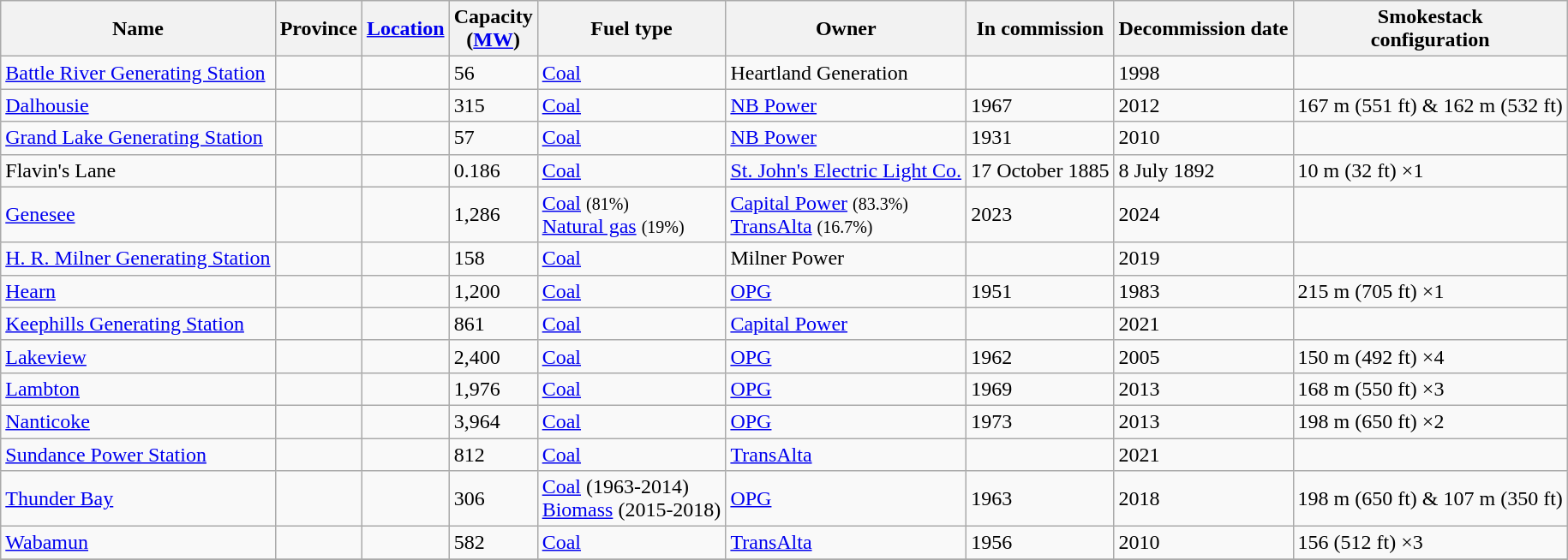<table class="wikitable sortable">
<tr>
<th>Name</th>
<th>Province</th>
<th><a href='#'>Location</a></th>
<th>Capacity<br>(<a href='#'>MW</a>)</th>
<th>Fuel type</th>
<th>Owner</th>
<th>In commission</th>
<th>Decommission date</th>
<th>Smokestack<br>configuration<br></th>
</tr>
<tr>
<td><a href='#'>Battle River Generating Station</a></td>
<td></td>
<td></td>
<td>56</td>
<td><a href='#'>Coal</a></td>
<td>Heartland Generation</td>
<td></td>
<td>1998</td>
<td></td>
</tr>
<tr>
<td><a href='#'>Dalhousie</a></td>
<td></td>
<td></td>
<td>315</td>
<td><a href='#'>Coal</a></td>
<td><a href='#'>NB Power</a></td>
<td>1967</td>
<td>2012</td>
<td>167 m (551 ft) & 162 m (532 ft)</td>
</tr>
<tr>
<td><a href='#'>Grand Lake Generating Station</a></td>
<td></td>
<td></td>
<td>57</td>
<td><a href='#'>Coal</a></td>
<td><a href='#'>NB Power</a></td>
<td>1931</td>
<td>2010</td>
<td></td>
</tr>
<tr>
<td>Flavin's Lane</td>
<td></td>
<td></td>
<td>0.186</td>
<td><a href='#'>Coal</a></td>
<td><a href='#'>St. John's Electric Light Co.</a></td>
<td>17 October 1885</td>
<td>8 July 1892</td>
<td>10 m (32 ft) ×1</td>
</tr>
<tr>
<td><a href='#'>Genesee</a></td>
<td></td>
<td></td>
<td>1,286</td>
<td><a href='#'>Coal</a> <small>(81%)</small><br><a href='#'>Natural gas</a> <small>(19%)</small></td>
<td><a href='#'>Capital Power</a> <small>(83.3%)</small><br><a href='#'>TransAlta</a> <small>(16.7%)</small></td>
<td>2023 </td>
<td>2024</td>
</tr>
<tr>
<td><a href='#'>H. R. Milner Generating Station</a></td>
<td></td>
<td></td>
<td>158</td>
<td><a href='#'>Coal</a></td>
<td>Milner Power</td>
<td></td>
<td>2019</td>
<td></td>
</tr>
<tr>
<td><a href='#'>Hearn</a></td>
<td></td>
<td></td>
<td>1,200</td>
<td><a href='#'>Coal</a></td>
<td><a href='#'>OPG</a></td>
<td>1951</td>
<td>1983</td>
<td>215 m (705 ft) ×1</td>
</tr>
<tr>
<td><a href='#'>Keephills Generating Station</a></td>
<td></td>
<td></td>
<td>861</td>
<td><a href='#'>Coal</a></td>
<td><a href='#'>Capital Power</a></td>
<td></td>
<td>2021</td>
<td></td>
</tr>
<tr>
<td><a href='#'>Lakeview</a></td>
<td></td>
<td></td>
<td>2,400</td>
<td><a href='#'>Coal</a></td>
<td><a href='#'>OPG</a></td>
<td>1962</td>
<td>2005</td>
<td>150 m (492 ft) ×4</td>
</tr>
<tr>
<td><a href='#'>Lambton</a></td>
<td></td>
<td></td>
<td>1,976</td>
<td><a href='#'>Coal</a></td>
<td><a href='#'>OPG</a></td>
<td>1969</td>
<td>2013</td>
<td>168 m (550 ft) ×3</td>
</tr>
<tr>
<td><a href='#'>Nanticoke</a></td>
<td></td>
<td></td>
<td>3,964</td>
<td><a href='#'>Coal</a></td>
<td><a href='#'>OPG</a></td>
<td>1973</td>
<td>2013</td>
<td>198 m (650 ft) ×2</td>
</tr>
<tr>
<td><a href='#'>Sundance Power Station</a></td>
<td></td>
<td></td>
<td>812</td>
<td><a href='#'>Coal</a></td>
<td><a href='#'>TransAlta</a></td>
<td></td>
<td>2021</td>
<td></td>
</tr>
<tr>
<td><a href='#'>Thunder Bay</a></td>
<td></td>
<td></td>
<td>306</td>
<td><a href='#'>Coal</a> (1963-2014)<br><a href='#'>Biomass</a> (2015-2018)</td>
<td><a href='#'>OPG</a></td>
<td>1963</td>
<td>2018</td>
<td>198 m (650 ft) & 107 m (350 ft)</td>
</tr>
<tr>
<td><a href='#'>Wabamun</a></td>
<td></td>
<td></td>
<td>582</td>
<td><a href='#'>Coal</a></td>
<td><a href='#'>TransAlta</a></td>
<td>1956</td>
<td>2010</td>
<td>156 (512 ft) ×3</td>
</tr>
<tr>
</tr>
</table>
